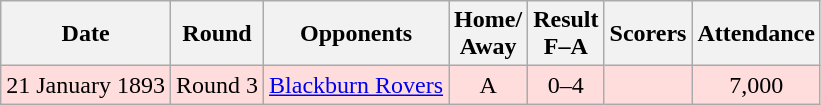<table class="wikitable" style="text-align:center">
<tr>
<th>Date</th>
<th>Round</th>
<th>Opponents</th>
<th>Home/<br>Away</th>
<th>Result<br>F–A</th>
<th>Scorers</th>
<th>Attendance</th>
</tr>
<tr bgcolor="#ffdddd">
<td>21 January 1893</td>
<td>Round 3</td>
<td><a href='#'>Blackburn Rovers</a></td>
<td>A</td>
<td>0–4</td>
<td></td>
<td>7,000</td>
</tr>
</table>
